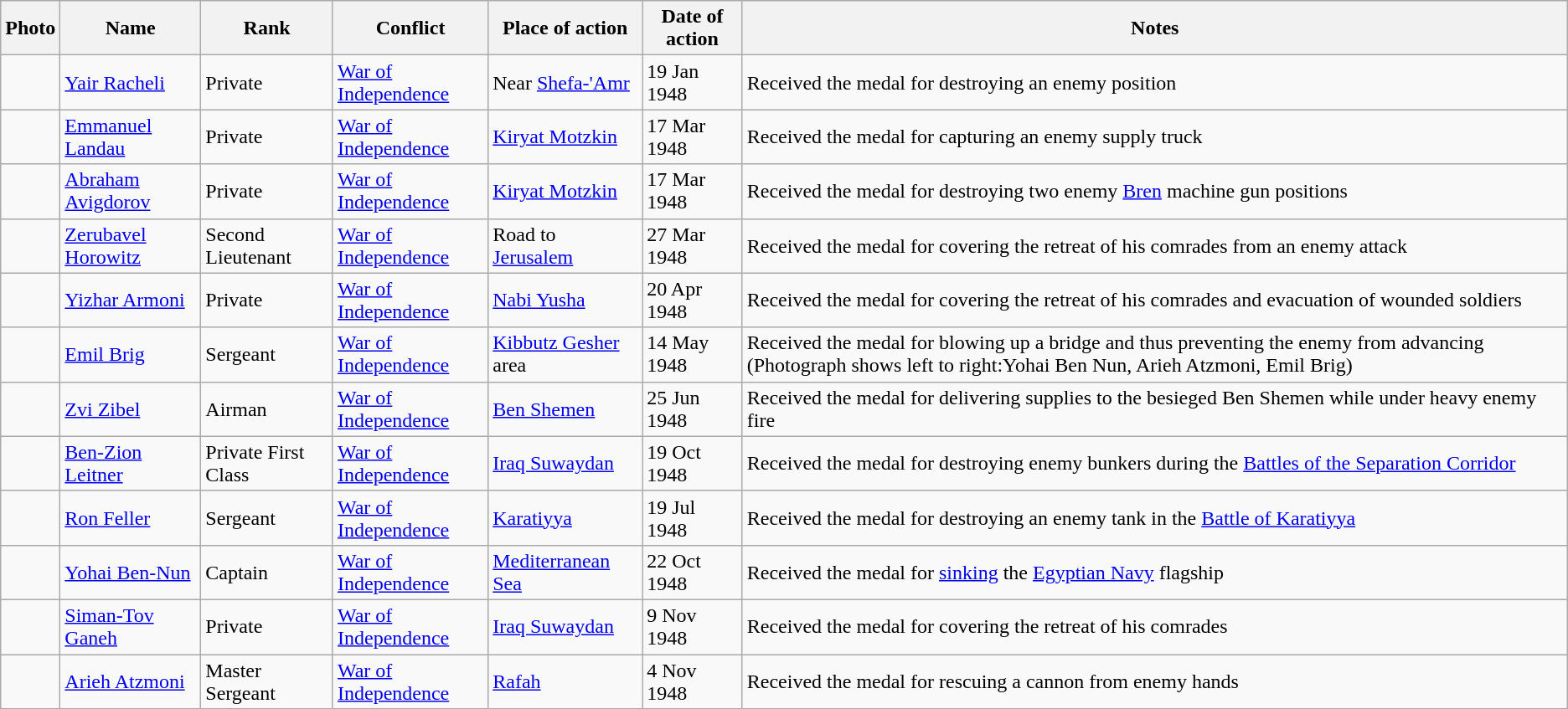<table class="wikitable sortable">
<tr>
<th>Photo</th>
<th>Name</th>
<th>Rank</th>
<th>Conflict</th>
<th>Place of action</th>
<th>Date of action</th>
<th>Notes</th>
</tr>
<tr>
<td></td>
<td><a href='#'>Yair Racheli</a></td>
<td>Private</td>
<td><a href='#'>War of Independence</a></td>
<td>Near <a href='#'>Shefa-'Amr</a></td>
<td>19 Jan 1948</td>
<td>Received the medal for destroying an enemy position</td>
</tr>
<tr>
<td></td>
<td><a href='#'>Emmanuel Landau</a></td>
<td>Private</td>
<td><a href='#'>War of Independence</a></td>
<td><a href='#'>Kiryat Motzkin</a></td>
<td>17 Mar 1948</td>
<td>Received the medal for capturing an enemy supply truck</td>
</tr>
<tr>
<td></td>
<td><a href='#'>Abraham Avigdorov</a></td>
<td>Private</td>
<td><a href='#'>War of Independence</a></td>
<td><a href='#'>Kiryat Motzkin</a></td>
<td>17 Mar 1948</td>
<td>Received the medal for destroying two enemy <a href='#'>Bren</a> machine gun positions</td>
</tr>
<tr>
<td></td>
<td><a href='#'>Zerubavel Horowitz</a></td>
<td>Second Lieutenant</td>
<td><a href='#'>War of Independence</a></td>
<td>Road to <a href='#'>Jerusalem</a></td>
<td>27 Mar 1948</td>
<td>Received the medal for covering the retreat of his comrades from an enemy attack</td>
</tr>
<tr>
<td></td>
<td><a href='#'>Yizhar Armoni</a></td>
<td>Private</td>
<td><a href='#'>War of Independence</a></td>
<td><a href='#'>Nabi Yusha</a></td>
<td>20 Apr 1948</td>
<td>Received the medal for covering the retreat of his comrades and evacuation of wounded soldiers</td>
</tr>
<tr>
<td></td>
<td><a href='#'>Emil Brig</a></td>
<td>Sergeant</td>
<td><a href='#'>War of Independence</a></td>
<td><a href='#'>Kibbutz Gesher</a> area</td>
<td>14 May 1948</td>
<td>Received the medal for blowing up a bridge and thus preventing the enemy from advancing (Photograph shows left to right:Yohai Ben Nun, Arieh Atzmoni, Emil Brig)</td>
</tr>
<tr>
<td></td>
<td><a href='#'>Zvi Zibel</a></td>
<td>Airman</td>
<td><a href='#'>War of Independence</a></td>
<td><a href='#'>Ben Shemen</a></td>
<td>25 Jun 1948</td>
<td>Received the medal for delivering supplies to the besieged Ben Shemen while under heavy enemy fire</td>
</tr>
<tr>
<td></td>
<td><a href='#'>Ben-Zion Leitner</a></td>
<td>Private First Class</td>
<td><a href='#'>War of Independence</a></td>
<td><a href='#'>Iraq Suwaydan</a></td>
<td>19 Oct 1948</td>
<td>Received the medal for destroying enemy bunkers during the <a href='#'>Battles of the Separation Corridor</a></td>
</tr>
<tr>
<td></td>
<td><a href='#'>Ron Feller</a></td>
<td>Sergeant</td>
<td><a href='#'>War of Independence</a></td>
<td><a href='#'>Karatiyya</a></td>
<td>19 Jul 1948</td>
<td>Received the medal for destroying an enemy tank in the <a href='#'>Battle of Karatiyya</a></td>
</tr>
<tr>
<td></td>
<td><a href='#'>Yohai Ben-Nun</a></td>
<td>Captain</td>
<td><a href='#'>War of Independence</a></td>
<td><a href='#'>Mediterranean Sea</a></td>
<td>22 Oct 1948</td>
<td>Received the medal for <a href='#'>sinking</a> the <a href='#'>Egyptian Navy</a> flagship</td>
</tr>
<tr>
<td></td>
<td><a href='#'>Siman-Tov Ganeh</a></td>
<td>Private</td>
<td><a href='#'>War of Independence</a></td>
<td><a href='#'>Iraq Suwaydan</a></td>
<td>9 Nov 1948</td>
<td>Received the medal for covering the retreat of his comrades</td>
</tr>
<tr>
<td></td>
<td><a href='#'>Arieh Atzmoni</a></td>
<td>Master Sergeant</td>
<td><a href='#'>War of Independence</a></td>
<td><a href='#'>Rafah</a></td>
<td>4 Nov 1948</td>
<td>Received the medal for rescuing a cannon from enemy hands</td>
</tr>
</table>
